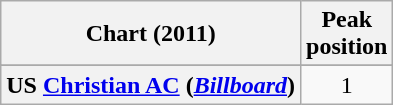<table class="wikitable sortable plainrowheaders" style="text-align:center">
<tr>
<th scope="col">Chart (2011)</th>
<th scope="col">Peak<br>position</th>
</tr>
<tr>
</tr>
<tr>
</tr>
<tr>
</tr>
<tr>
<th scope="row">US <a href='#'>Christian AC</a> (<em><a href='#'>Billboard</a></em>)</th>
<td style="text-align:center;">1</td>
</tr>
</table>
